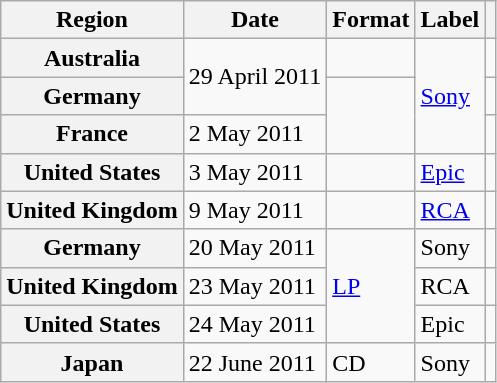<table class="wikitable plainrowheaders">
<tr>
<th scope="col">Region</th>
<th scope="col">Date</th>
<th scope="col">Format</th>
<th scope="col">Label</th>
<th scope="col"></th>
</tr>
<tr>
<th scope="row">Australia</th>
<td rowspan="2">29 April 2011</td>
<td></td>
<td rowspan="3"><a href='#'>Sony</a></td>
<td align="center"></td>
</tr>
<tr>
<th scope="row">Germany</th>
<td rowspan="2"></td>
<td align="center"></td>
</tr>
<tr>
<th scope="row">France</th>
<td>2 May 2011</td>
<td align="center"></td>
</tr>
<tr>
<th scope="row">United States</th>
<td>3 May 2011</td>
<td></td>
<td><a href='#'>Epic</a></td>
<td align="center"></td>
</tr>
<tr>
<th scope="row">United Kingdom</th>
<td>9 May 2011</td>
<td></td>
<td><a href='#'>RCA</a></td>
<td align="center"></td>
</tr>
<tr>
<th scope="row">Germany</th>
<td>20 May 2011</td>
<td rowspan="3"><a href='#'>LP</a></td>
<td>Sony</td>
<td align="center"></td>
</tr>
<tr>
<th scope="row">United Kingdom</th>
<td>23 May 2011</td>
<td>RCA</td>
<td align="center"></td>
</tr>
<tr>
<th scope="row">United States</th>
<td>24 May 2011</td>
<td>Epic</td>
<td align="center"></td>
</tr>
<tr>
<th scope="row">Japan</th>
<td>22 June 2011</td>
<td>CD</td>
<td>Sony</td>
<td align="center"></td>
</tr>
</table>
